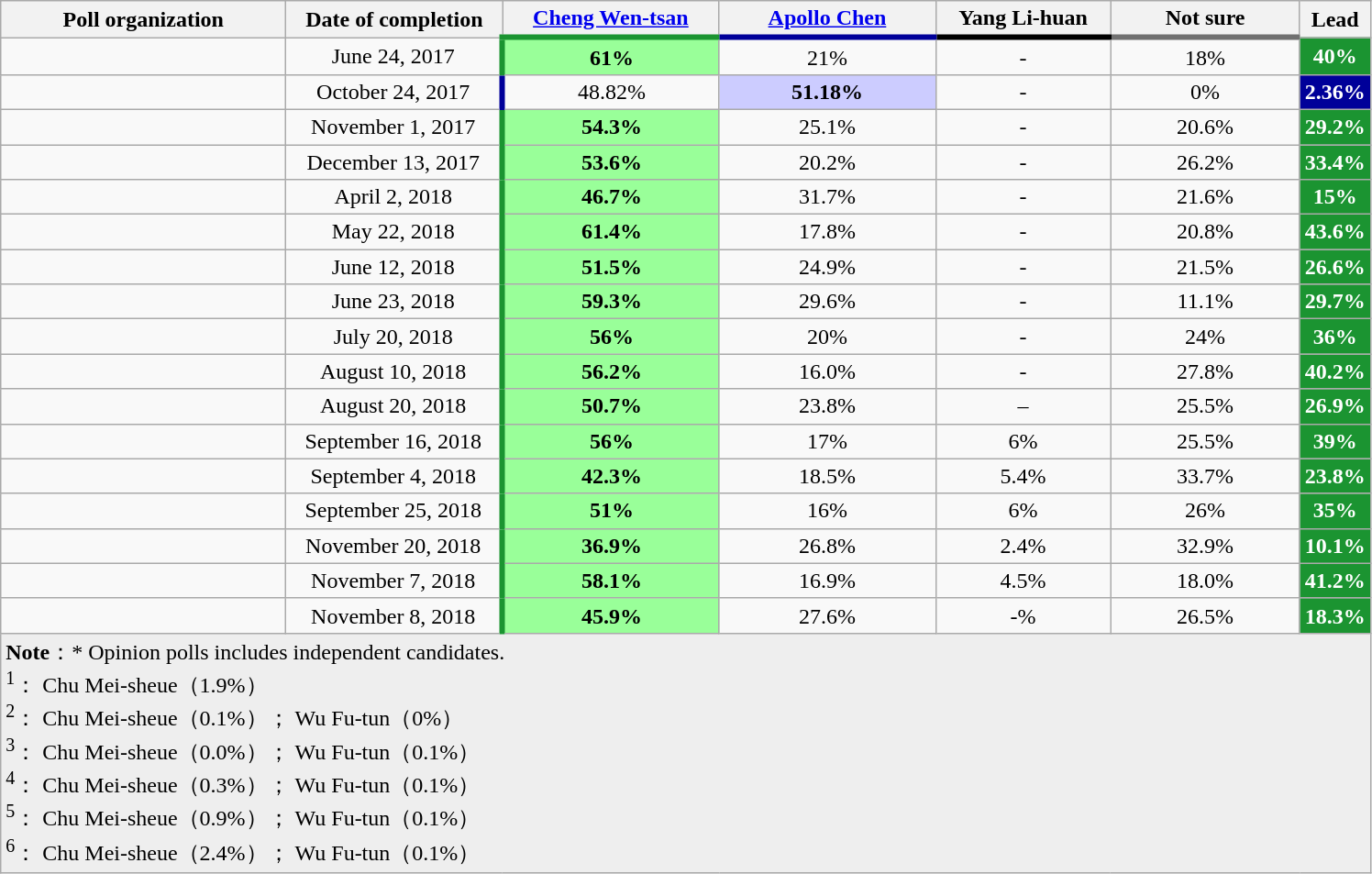<table class="wikitable collapsible autocollapse" style="text-align:center">
<tr style="background-color:# E9E9E9">
<th style="width:200px;">Poll organization</th>
<th style="width:150px;">Date of completion</th>
<th style="width:150px; border-bottom:4px solid #1B9431;"> <a href='#'>Cheng Wen-tsan</a></th>
<th style="width:150px; border-bottom:4px solid #000099;"> <a href='#'>Apollo Chen</a></th>
<th style="width:120px; border-bottom:4px solid #000000;"> Yang Li-huan</th>
<th style="width:130px; border-bottom:4px solid #707070;"> Not sure</th>
<th style="width:40px;">Lead</th>
</tr>
<tr>
<td></td>
<td>June 24, 2017</td>
<td style="background-color:#99FF99; border-left:4px solid #1B9431;"><strong>61%</strong></td>
<td>21%</td>
<td>-</td>
<td>18%</td>
<td style="background:#1B9431; color:white"><strong>40%</strong></td>
</tr>
<tr>
<td></td>
<td>October 24, 2017</td>
<td style="border-left:4px solid #000099;">48.82%</td>
<td style="background-color:#CCCCFF;"><strong>51.18%</strong></td>
<td>-</td>
<td>0%</td>
<td style="background:#000099; color:white"><strong>2.36%</strong></td>
</tr>
<tr>
<td></td>
<td>November 1, 2017</td>
<td style="background-color:#99FF99; border-left:4px solid #1B9431;"><strong>54.3%</strong></td>
<td>25.1%</td>
<td>-</td>
<td>20.6%</td>
<td style="background:#1B9431; color:white"><strong>29.2%</strong></td>
</tr>
<tr>
<td></td>
<td>December 13, 2017</td>
<td style="background-color:#99FF99; border-left:4px solid #1B9431;"><strong>53.6%</strong></td>
<td>20.2%</td>
<td>-</td>
<td>26.2%</td>
<td style="background:#1B9431; color:white"><strong>33.4%</strong></td>
</tr>
<tr>
<td></td>
<td>April 2, 2018</td>
<td style="background-color:#99FF99; border-left:4px solid #1B9431;"><strong>46.7%</strong></td>
<td>31.7%</td>
<td>-</td>
<td>21.6%</td>
<td style="background:#1B9431; color:white"><strong>15%</strong></td>
</tr>
<tr>
<td></td>
<td>May 22, 2018</td>
<td style="background-color:#99FF99; border-left:4px solid #1B9431;"><strong>61.4%</strong></td>
<td>17.8%</td>
<td>-</td>
<td>20.8%</td>
<td style="background:#1B9431; color:white"><strong>43.6%</strong></td>
</tr>
<tr>
<td></td>
<td>June 12, 2018</td>
<td style="background-color:#99FF99; border-left:4px solid #1B9431;"><strong>51.5%</strong></td>
<td>24.9%</td>
<td>-</td>
<td>21.5%</td>
<td style="background:#1B9431; color:white"><strong>26.6%</strong></td>
</tr>
<tr>
<td></td>
<td>June 23, 2018</td>
<td style="background-color:#99FF99; border-left:4px solid #1B9431;"><strong>59.3%</strong></td>
<td>29.6%</td>
<td>-</td>
<td>11.1%</td>
<td style="background:#1B9431; color:white"><strong>29.7%</strong></td>
</tr>
<tr>
<td></td>
<td>July 20, 2018</td>
<td style="background-color:#99FF99; border-left:4px solid #1B9431;"><strong>56%</strong></td>
<td>20%</td>
<td>-</td>
<td>24%</td>
<td style="background:#1B9431; color:white"><strong>36%</strong></td>
</tr>
<tr>
<td></td>
<td>August 10, 2018</td>
<td style="background-color:#99FF99; border-left:4px solid #1B9431;"><strong>56.2%</strong></td>
<td>16.0%</td>
<td>-</td>
<td>27.8%</td>
<td style="background:#1B9431; color:white"><strong>40.2%</strong></td>
</tr>
<tr>
<td></td>
<td>August 20, 2018</td>
<td style="background-color:#99FF99; border-left:4px solid #1B9431;"><strong>50.7%</strong></td>
<td>23.8%</td>
<td>–</td>
<td>25.5%</td>
<td style="background:#1B9431; color:white"><strong>26.9%</strong></td>
</tr>
<tr>
<td></td>
<td>September 16, 2018</td>
<td style="background-color:#99FF99; border-left:4px solid #1B9431;"><strong>56%</strong></td>
<td>17%</td>
<td>6%</td>
<td>25.5%</td>
<td style="background:#1B9431; color:white"><strong>39%</strong></td>
</tr>
<tr>
<td> </td>
<td>September 4, 2018</td>
<td style="background-color:#99FF99; border-left:4px solid #1B9431;"><strong>42.3%</strong></td>
<td>18.5%</td>
<td>5.4%</td>
<td>33.7%</td>
<td style="background:#1B9431; color:white"><strong>23.8%</strong></td>
</tr>
<tr>
<td></td>
<td>September 25, 2018</td>
<td style="background-color:#99FF99; border-left:4px solid #1B9431;"><strong>51%</strong></td>
<td>16%</td>
<td>6%</td>
<td>26%</td>
<td style="background:#1B9431; color:white"><strong>35%</strong></td>
</tr>
<tr>
<td></td>
<td>November 20, 2018</td>
<td style="background-color:#99FF99; border-left:4px solid #1B9431;"><strong>36.9%</strong></td>
<td>26.8%</td>
<td>2.4%</td>
<td>32.9%</td>
<td style="background:#1B9431; color:white"><strong>10.1%</strong></td>
</tr>
<tr>
<td></td>
<td>November 7, 2018</td>
<td style="background-color:#99FF99; border-left:4px solid #1B9431;"><strong>58.1%</strong></td>
<td>16.9%</td>
<td>4.5%</td>
<td>18.0%</td>
<td style="background:#1B9431; color:white"><strong>41.2%</strong></td>
</tr>
<tr>
<td></td>
<td>November 8, 2018</td>
<td style="background-color:#99FF99; border-left:4px solid #1B9431;"><strong>45.9%</strong></td>
<td>27.6%</td>
<td>-%</td>
<td>26.5%</td>
<td style="background:#1B9431; color:white"><strong>18.3%</strong></td>
</tr>
<tr>
<td colspan="7" style="background-color:#EEEEEE;" align=left><div><strong>Note</strong>：* Opinion polls includes independent candidates.<br><sup>1</sup>： Chu Mei-sheue（1.9%）<br>
<sup>2</sup>： Chu Mei-sheue（0.1%）； Wu Fu-tun（0%）<br>
<sup>3</sup>： Chu Mei-sheue（0.0%）； Wu Fu-tun（0.1%）<br>
<sup>4</sup>： Chu Mei-sheue（0.3%）； Wu Fu-tun（0.1%）<br>
<sup>5</sup>： Chu Mei-sheue（0.9%）； Wu Fu-tun（0.1%）<br>
<sup>6</sup>： Chu Mei-sheue（2.4%）； Wu Fu-tun（0.1%）<br>
</div></td>
</tr>
</table>
